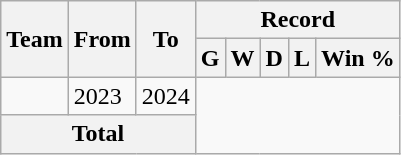<table class="wikitable" style="text-align: center">
<tr>
<th rowspan="2">Team</th>
<th rowspan="2">From</th>
<th rowspan="2">To</th>
<th colspan="5">Record</th>
</tr>
<tr>
<th>G</th>
<th>W</th>
<th>D</th>
<th>L</th>
<th>Win %</th>
</tr>
<tr>
<td align=left></td>
<td align=left>2023</td>
<td align=left>2024<br></td>
</tr>
<tr>
<th colspan="3">Total<br></th>
</tr>
</table>
